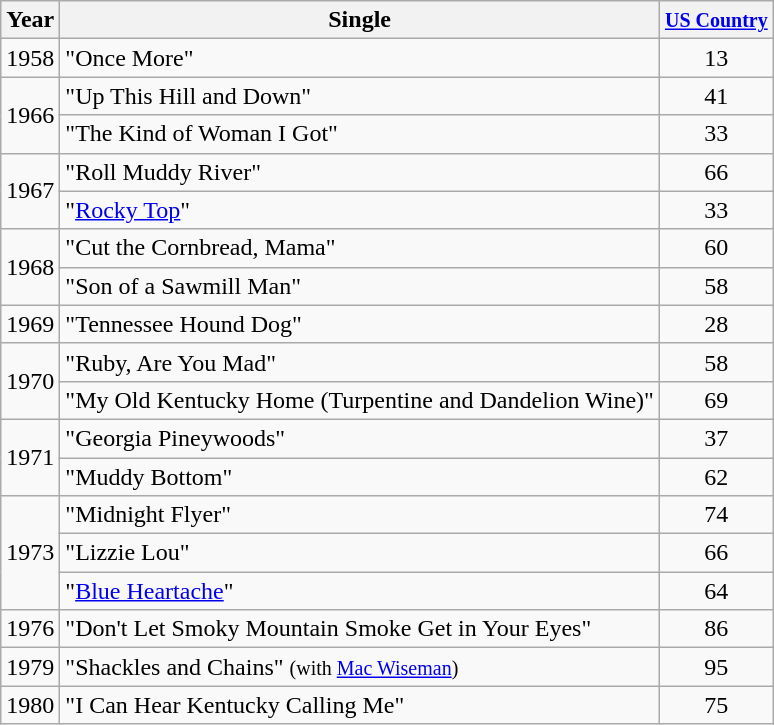<table class="wikitable">
<tr>
<th>Year</th>
<th>Single</th>
<th><small><a href='#'>US Country</a></small></th>
</tr>
<tr>
<td>1958</td>
<td>"Once More"</td>
<td align="center">13</td>
</tr>
<tr>
<td rowspan="2">1966</td>
<td>"Up This Hill and Down"</td>
<td align="center">41</td>
</tr>
<tr>
<td>"The Kind of Woman I Got"</td>
<td align="center">33</td>
</tr>
<tr>
<td rowspan="2">1967</td>
<td>"Roll Muddy River"</td>
<td align="center">66</td>
</tr>
<tr>
<td>"<a href='#'>Rocky Top</a>"</td>
<td align="center">33</td>
</tr>
<tr>
<td rowspan="2">1968</td>
<td>"Cut the Cornbread, Mama"</td>
<td align="center">60</td>
</tr>
<tr>
<td>"Son of a Sawmill Man"</td>
<td align="center">58</td>
</tr>
<tr>
<td>1969</td>
<td>"Tennessee Hound Dog"</td>
<td align="center">28</td>
</tr>
<tr>
<td rowspan="2">1970</td>
<td>"Ruby, Are You Mad"</td>
<td align="center">58</td>
</tr>
<tr>
<td>"My Old Kentucky Home (Turpentine and Dandelion Wine)"</td>
<td align="center">69</td>
</tr>
<tr>
<td rowspan="2">1971</td>
<td>"Georgia Pineywoods"</td>
<td align="center">37</td>
</tr>
<tr>
<td>"Muddy Bottom"</td>
<td align="center">62</td>
</tr>
<tr>
<td rowspan="3">1973</td>
<td>"Midnight Flyer"</td>
<td align="center">74</td>
</tr>
<tr>
<td>"Lizzie Lou"</td>
<td align="center">66</td>
</tr>
<tr>
<td>"<a href='#'>Blue Heartache</a>"</td>
<td align="center">64</td>
</tr>
<tr>
<td>1976</td>
<td>"Don't Let Smoky Mountain Smoke Get in Your Eyes"</td>
<td align="center">86</td>
</tr>
<tr>
<td>1979</td>
<td>"Shackles and Chains" <small>(with <a href='#'>Mac Wiseman</a>)</small></td>
<td align="center">95</td>
</tr>
<tr>
<td>1980</td>
<td>"I Can Hear Kentucky Calling Me"</td>
<td align="center">75</td>
</tr>
</table>
